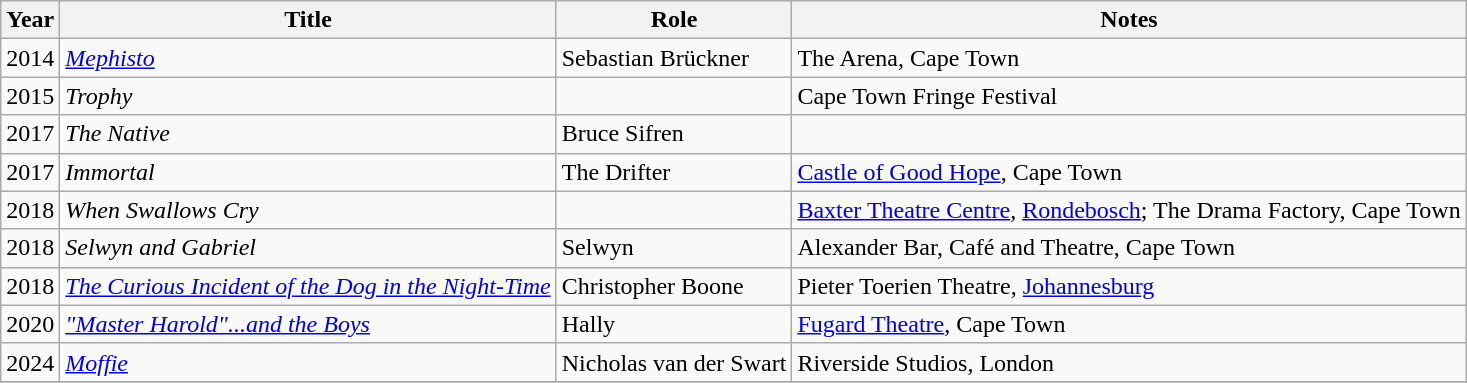<table class="wikitable sortable">
<tr>
<th>Year</th>
<th>Title</th>
<th>Role</th>
<th class="unsortable">Notes</th>
</tr>
<tr>
<td>2014</td>
<td><em><a href='#'>Mephisto</a></em></td>
<td>Sebastian Brückner</td>
<td>The Arena, Cape Town</td>
</tr>
<tr>
<td>2015</td>
<td><em>Trophy</em></td>
<td></td>
<td>Cape Town Fringe Festival</td>
</tr>
<tr>
<td>2017</td>
<td><em>The Native</em></td>
<td>Bruce Sifren</td>
<td></td>
</tr>
<tr>
<td>2017</td>
<td><em>Immortal</em></td>
<td>The Drifter</td>
<td><a href='#'>Castle of Good Hope</a>, Cape Town</td>
</tr>
<tr>
<td>2018</td>
<td><em>When Swallows Cry</em></td>
<td></td>
<td><a href='#'>Baxter Theatre Centre</a>, <a href='#'>Rondebosch</a>; The Drama Factory, Cape Town</td>
</tr>
<tr>
<td>2018</td>
<td><em>Selwyn and Gabriel</em></td>
<td>Selwyn</td>
<td>Alexander Bar, Café and Theatre, Cape Town</td>
</tr>
<tr>
<td>2018</td>
<td><em><a href='#'>The Curious Incident of the Dog in the Night-Time</a></em></td>
<td>Christopher Boone</td>
<td>Pieter Toerien Theatre, <a href='#'>Johannesburg</a></td>
</tr>
<tr>
<td>2020</td>
<td><em><a href='#'>"Master Harold"...and the Boys</a></em></td>
<td>Hally</td>
<td><a href='#'>Fugard Theatre</a>, Cape Town</td>
</tr>
<tr>
<td>2024</td>
<td><em><a href='#'>Moffie</a></em></td>
<td>Nicholas van der Swart</td>
<td>Riverside Studios, London</td>
</tr>
<tr>
</tr>
</table>
